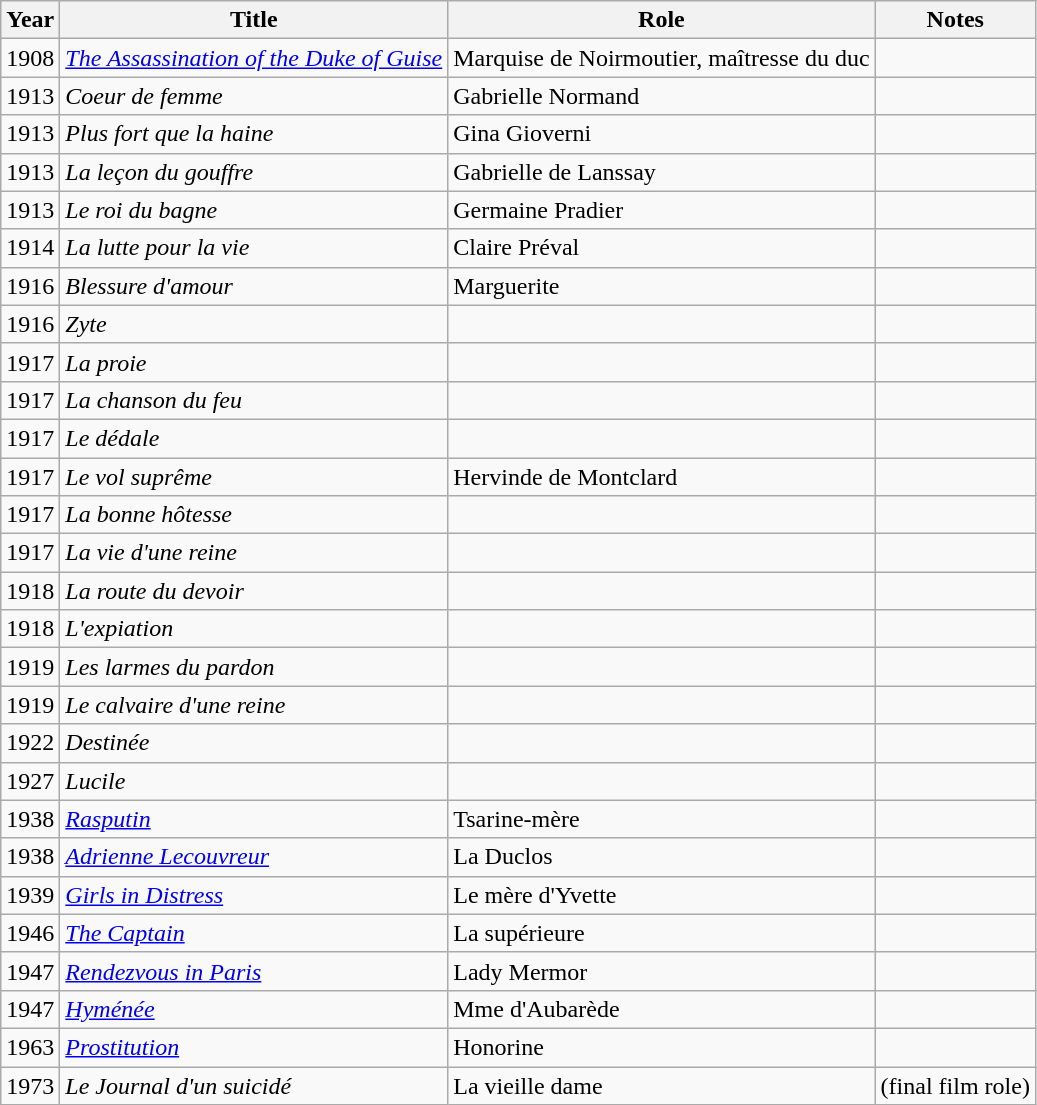<table class="wikitable">
<tr>
<th>Year</th>
<th>Title</th>
<th>Role</th>
<th>Notes</th>
</tr>
<tr>
<td>1908</td>
<td><em><a href='#'>The Assassination of the Duke of Guise</a></em></td>
<td>Marquise de Noirmoutier, maîtresse du duc</td>
<td></td>
</tr>
<tr>
<td>1913</td>
<td><em>Coeur de femme</em></td>
<td>Gabrielle Normand</td>
<td></td>
</tr>
<tr>
<td>1913</td>
<td><em>Plus fort que la haine</em></td>
<td>Gina Gioverni</td>
<td></td>
</tr>
<tr>
<td>1913</td>
<td><em>La leçon du gouffre</em></td>
<td>Gabrielle de Lanssay</td>
<td></td>
</tr>
<tr>
<td>1913</td>
<td><em>Le roi du bagne</em></td>
<td>Germaine Pradier</td>
<td></td>
</tr>
<tr>
<td>1914</td>
<td><em>La lutte pour la vie</em></td>
<td>Claire Préval</td>
<td></td>
</tr>
<tr>
<td>1916</td>
<td><em>Blessure d'amour</em></td>
<td>Marguerite</td>
<td></td>
</tr>
<tr>
<td>1916</td>
<td><em>Zyte</em></td>
<td></td>
<td></td>
</tr>
<tr>
<td>1917</td>
<td><em>La proie</em></td>
<td></td>
<td></td>
</tr>
<tr>
<td>1917</td>
<td><em>La chanson du feu</em></td>
<td></td>
<td></td>
</tr>
<tr>
<td>1917</td>
<td><em>Le dédale</em></td>
<td></td>
<td></td>
</tr>
<tr>
<td>1917</td>
<td><em>Le vol suprême</em></td>
<td>Hervinde de Montclard</td>
<td></td>
</tr>
<tr>
<td>1917</td>
<td><em>La bonne hôtesse</em></td>
<td></td>
<td></td>
</tr>
<tr>
<td>1917</td>
<td><em>La vie d'une reine</em></td>
<td></td>
<td></td>
</tr>
<tr>
<td>1918</td>
<td><em>La route du devoir</em></td>
<td></td>
<td></td>
</tr>
<tr>
<td>1918</td>
<td><em>L'expiation</em></td>
<td></td>
<td></td>
</tr>
<tr>
<td>1919</td>
<td><em>Les larmes du pardon</em></td>
<td></td>
<td></td>
</tr>
<tr>
<td>1919</td>
<td><em>Le calvaire d'une reine</em></td>
<td></td>
<td></td>
</tr>
<tr>
<td>1922</td>
<td><em>Destinée</em></td>
<td></td>
<td></td>
</tr>
<tr>
<td>1927</td>
<td><em>Lucile</em></td>
<td></td>
<td></td>
</tr>
<tr>
<td>1938</td>
<td><em><a href='#'>Rasputin</a></em></td>
<td>Tsarine-mère</td>
<td></td>
</tr>
<tr>
<td>1938</td>
<td><em><a href='#'>Adrienne Lecouvreur</a></em></td>
<td>La Duclos</td>
<td></td>
</tr>
<tr>
<td>1939</td>
<td><em><a href='#'>Girls in Distress</a></em></td>
<td>Le mère d'Yvette</td>
<td></td>
</tr>
<tr>
<td>1946</td>
<td><em><a href='#'>The Captain</a></em></td>
<td>La supérieure</td>
<td></td>
</tr>
<tr>
<td>1947</td>
<td><em><a href='#'>Rendezvous in Paris</a></em></td>
<td>Lady Mermor</td>
<td></td>
</tr>
<tr>
<td>1947</td>
<td><em><a href='#'>Hyménée</a></em></td>
<td>Mme d'Aubarède</td>
<td></td>
</tr>
<tr>
<td>1963</td>
<td><em><a href='#'>Prostitution</a></em></td>
<td>Honorine</td>
<td></td>
</tr>
<tr>
<td>1973</td>
<td><em>Le Journal d'un suicidé</em></td>
<td>La vieille dame</td>
<td>(final film role)</td>
</tr>
</table>
